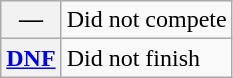<table class="wikitable">
<tr>
<th scope="row">—</th>
<td>Did not compete</td>
</tr>
<tr>
<th scope="row"><a href='#'>DNF</a></th>
<td>Did not finish</td>
</tr>
</table>
